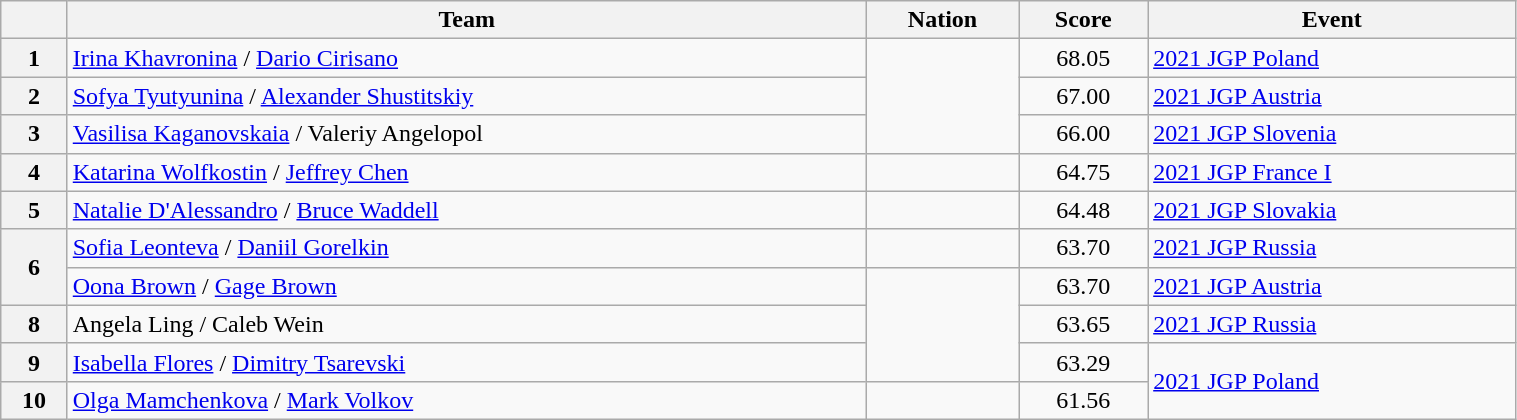<table class="wikitable sortable" style="text-align:left; width:80%">
<tr>
<th scope="col"></th>
<th scope="col">Team</th>
<th scope="col">Nation</th>
<th scope="col">Score</th>
<th scope="col">Event</th>
</tr>
<tr>
<th scope="row">1</th>
<td><a href='#'>Irina Khavronina</a> / <a href='#'>Dario Cirisano</a></td>
<td rowspan="3"></td>
<td style="text-align:center;">68.05</td>
<td><a href='#'>2021 JGP Poland</a></td>
</tr>
<tr>
<th scope="row">2</th>
<td><a href='#'>Sofya Tyutyunina</a> / <a href='#'>Alexander Shustitskiy</a></td>
<td style="text-align:center;">67.00</td>
<td><a href='#'>2021 JGP Austria</a></td>
</tr>
<tr>
<th scope="row">3</th>
<td><a href='#'>Vasilisa Kaganovskaia</a> / Valeriy Angelopol</td>
<td style="text-align:center;">66.00</td>
<td><a href='#'>2021 JGP Slovenia</a></td>
</tr>
<tr>
<th scope="row">4</th>
<td><a href='#'>Katarina Wolfkostin</a> / <a href='#'>Jeffrey Chen</a></td>
<td></td>
<td style="text-align:center;">64.75</td>
<td><a href='#'>2021 JGP France I</a></td>
</tr>
<tr>
<th scope="row">5</th>
<td><a href='#'>Natalie D'Alessandro</a> / <a href='#'>Bruce Waddell</a></td>
<td></td>
<td style="text-align:center;">64.48</td>
<td><a href='#'>2021 JGP Slovakia</a></td>
</tr>
<tr>
<th rowspan=2 scope="row">6</th>
<td><a href='#'>Sofia Leonteva</a> / <a href='#'>Daniil Gorelkin</a></td>
<td></td>
<td style="text-align:center;">63.70</td>
<td><a href='#'>2021 JGP Russia</a></td>
</tr>
<tr>
<td><a href='#'>Oona Brown</a> / <a href='#'>Gage Brown</a></td>
<td rowspan="3"></td>
<td style="text-align:center;">63.70</td>
<td><a href='#'>2021 JGP Austria</a></td>
</tr>
<tr>
<th scope="row">8</th>
<td>Angela Ling / Caleb Wein</td>
<td style="text-align:center;">63.65</td>
<td><a href='#'>2021 JGP Russia</a></td>
</tr>
<tr>
<th scope="row">9</th>
<td><a href='#'>Isabella Flores</a> / <a href='#'>Dimitry Tsarevski</a></td>
<td style="text-align:center;">63.29</td>
<td rowspan="2"><a href='#'>2021 JGP Poland</a></td>
</tr>
<tr>
<th scope="row">10</th>
<td><a href='#'>Olga Mamchenkova</a> / <a href='#'>Mark Volkov</a></td>
<td></td>
<td style="text-align:center;">61.56</td>
</tr>
</table>
